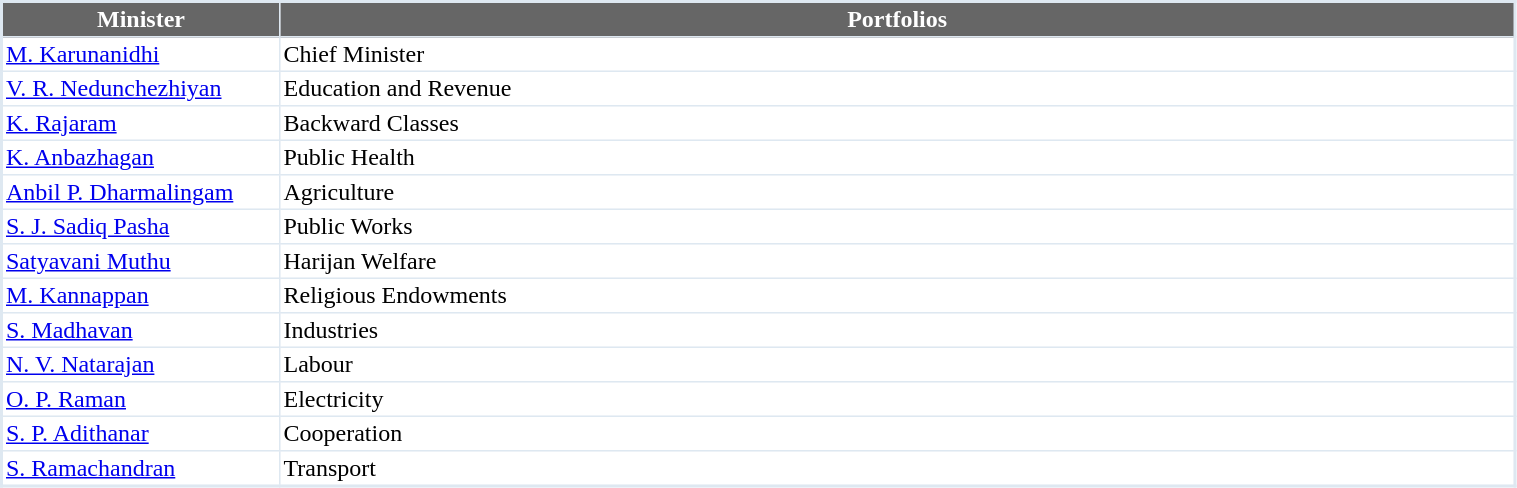<table width="80%" cellpadding="2" cellspacing="0" border="1" style="border-collapse: collapse; border: 2px #DEE8F1 solid; font-size: x-big; font-family: verdana">
<tr>
<th style="background-color:#666666; color:white; width:180px">Minister</th>
<th style="background-color:#666666; color:white">Portfolios</th>
</tr>
<tr -->
<td><a href='#'>M. Karunanidhi</a></td>
<td>Chief Minister</td>
</tr>
<tr -->
<td><a href='#'>V. R. Nedunchezhiyan</a></td>
<td>Education and Revenue</td>
</tr>
<tr -->
<td><a href='#'>K. Rajaram</a></td>
<td>Backward Classes</td>
</tr>
<tr -->
<td><a href='#'>K. Anbazhagan</a></td>
<td>Public Health</td>
</tr>
<tr -->
<td><a href='#'>Anbil P. Dharmalingam</a></td>
<td>Agriculture</td>
</tr>
<tr -->
<td><a href='#'>S. J. Sadiq Pasha</a></td>
<td>Public Works</td>
</tr>
<tr -->
<td><a href='#'>Satyavani Muthu</a></td>
<td>Harijan Welfare</td>
</tr>
<tr -->
<td><a href='#'>M. Kannappan</a></td>
<td>Religious Endowments</td>
</tr>
<tr -->
<td><a href='#'>S. Madhavan</a></td>
<td>Industries</td>
</tr>
<tr -->
<td><a href='#'>N. V. Natarajan</a></td>
<td>Labour</td>
</tr>
<tr -->
<td><a href='#'>O. P. Raman</a></td>
<td>Electricity</td>
</tr>
<tr -->
<td><a href='#'>S. P. Adithanar</a></td>
<td>Cooperation</td>
</tr>
<tr -->
<td><a href='#'>S. Ramachandran</a></td>
<td>Transport</td>
</tr>
</table>
